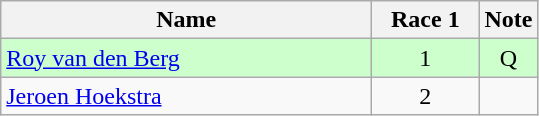<table class="wikitable" style="text-align:center;">
<tr>
<th style="width:15em">Name</th>
<th style="width:4em">Race 1</th>
<th>Note</th>
</tr>
<tr bgcolor=ccffcc>
<td align=left><a href='#'>Roy van den Berg</a></td>
<td>1</td>
<td>Q</td>
</tr>
<tr>
<td align=left><a href='#'>Jeroen Hoekstra</a></td>
<td>2</td>
<td></td>
</tr>
</table>
